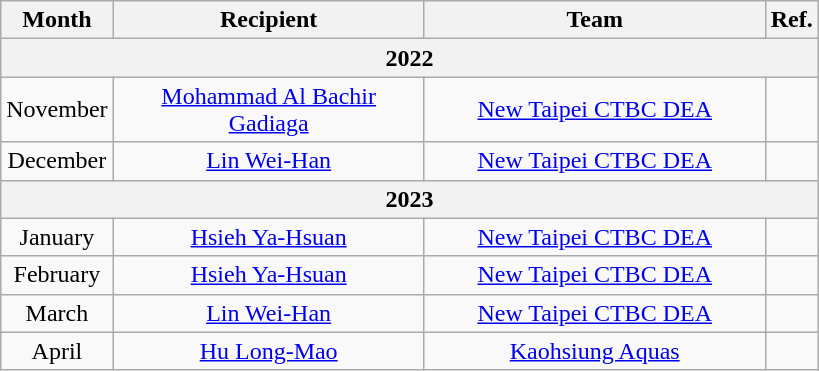<table class="wikitable" style="text-align: center;">
<tr>
<th>Month</th>
<th style="width:200px;">Recipient</th>
<th style="width:220px;">Team</th>
<th style="width:20px;">Ref.</th>
</tr>
<tr>
<th colspan=4>2022</th>
</tr>
<tr>
<td>November</td>
<td><a href='#'>Mohammad Al Bachir Gadiaga</a></td>
<td><a href='#'>New Taipei CTBC DEA</a></td>
<td></td>
</tr>
<tr>
<td>December</td>
<td><a href='#'>Lin Wei-Han</a></td>
<td><a href='#'>New Taipei CTBC DEA</a></td>
<td></td>
</tr>
<tr>
<th colspan=4>2023</th>
</tr>
<tr>
<td>January</td>
<td><a href='#'>Hsieh Ya-Hsuan</a></td>
<td><a href='#'>New Taipei CTBC DEA</a></td>
<td></td>
</tr>
<tr>
<td>February</td>
<td><a href='#'>Hsieh Ya-Hsuan</a></td>
<td><a href='#'>New Taipei CTBC DEA</a></td>
<td></td>
</tr>
<tr>
<td>March</td>
<td><a href='#'>Lin Wei-Han</a></td>
<td><a href='#'>New Taipei CTBC DEA</a></td>
<td></td>
</tr>
<tr>
<td>April</td>
<td><a href='#'>Hu Long-Mao</a></td>
<td><a href='#'>Kaohsiung Aquas</a></td>
<td></td>
</tr>
</table>
